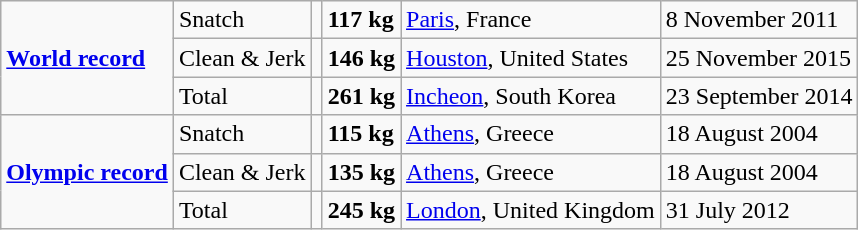<table class="wikitable">
<tr>
<td rowspan=3><strong><a href='#'>World record</a></strong></td>
<td>Snatch</td>
<td></td>
<td><strong>117 kg</strong></td>
<td><a href='#'>Paris</a>, France</td>
<td>8 November 2011</td>
</tr>
<tr>
<td>Clean & Jerk</td>
<td></td>
<td><strong>146 kg</strong></td>
<td><a href='#'>Houston</a>, United States</td>
<td>25 November 2015</td>
</tr>
<tr>
<td>Total</td>
<td></td>
<td><strong>261 kg</strong></td>
<td><a href='#'>Incheon</a>, South Korea</td>
<td>23 September 2014</td>
</tr>
<tr>
<td rowspan=3><strong><a href='#'>Olympic record</a></strong></td>
<td>Snatch</td>
<td></td>
<td><strong>115 kg</strong></td>
<td><a href='#'>Athens</a>, Greece</td>
<td>18 August 2004</td>
</tr>
<tr>
<td>Clean & Jerk</td>
<td></td>
<td><strong>135 kg</strong></td>
<td><a href='#'>Athens</a>, Greece</td>
<td>18 August 2004</td>
</tr>
<tr>
<td>Total</td>
<td></td>
<td><strong>245 kg</strong></td>
<td><a href='#'>London</a>, United Kingdom</td>
<td>31 July 2012</td>
</tr>
</table>
